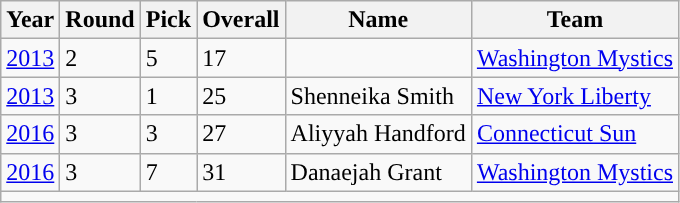<table class="wikitable sortable">
<tr>
<th width=px>Year</th>
<th width=px>Round</th>
<th width=px>Pick</th>
<th width=px>Overall</th>
<th width=px>Name</th>
<th width=px>Team</th>
</tr>
<tr>
<td><a href='#'>2013</a></td>
<td>2</td>
<td>5</td>
<td>17</td>
<td></td>
<td><a href='#'>Washington Mystics</a></td>
</tr>
<tr>
<td><a href='#'>2013</a></td>
<td>3</td>
<td>1</td>
<td>25</td>
<td>Shenneika Smith</td>
<td><a href='#'>New York Liberty</a></td>
</tr>
<tr>
<td><a href='#'>2016</a></td>
<td>3</td>
<td>3</td>
<td>27</td>
<td>Aliyyah Handford</td>
<td><a href='#'>Connecticut Sun</a></td>
</tr>
<tr>
<td><a href='#'>2016</a></td>
<td>3</td>
<td>7</td>
<td>31</td>
<td>Danaejah Grant</td>
<td><a href='#'>Washington Mystics</a></td>
</tr>
<tr>
<td colspan=6 align=center> </td>
</tr>
</table>
